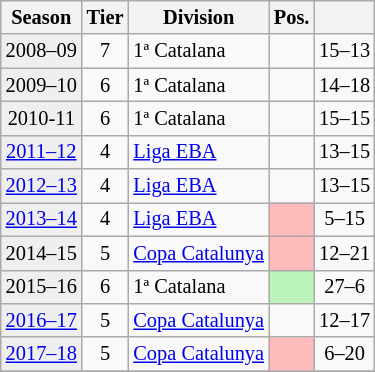<table class="wikitable" style="font-size:85%; text-align:center">
<tr>
<th>Season</th>
<th>Tier</th>
<th>Division</th>
<th>Pos.</th>
<th></th>
</tr>
<tr>
<td bgcolor=#efefef>2008–09</td>
<td>7</td>
<td align=left>1ª Catalana</td>
<td></td>
<td>15–13</td>
</tr>
<tr>
<td bgcolor=#efefef>2009–10</td>
<td>6</td>
<td align=left>1ª Catalana</td>
<td></td>
<td>14–18</td>
</tr>
<tr>
<td bgcolor=#efefef>2010-11</td>
<td>6</td>
<td align=left>1ª Catalana</td>
<td></td>
<td>15–15</td>
</tr>
<tr>
<td bgcolor=#efefef><a href='#'>2011–12</a></td>
<td>4</td>
<td align=left><a href='#'>Liga EBA</a></td>
<td></td>
<td>13–15</td>
</tr>
<tr>
<td bgcolor=#efefef><a href='#'>2012–13</a></td>
<td>4</td>
<td align=left><a href='#'>Liga EBA</a></td>
<td></td>
<td>13–15</td>
</tr>
<tr>
<td bgcolor=#efefef><a href='#'>2013–14</a></td>
<td>4</td>
<td align=left><a href='#'>Liga EBA</a></td>
<td bgcolor=#FFBBBB></td>
<td>5–15</td>
</tr>
<tr>
<td bgcolor=#efefef>2014–15</td>
<td>5</td>
<td align=left><a href='#'>Copa Catalunya</a></td>
<td bgcolor=#FFBBBB></td>
<td>12–21</td>
</tr>
<tr>
<td bgcolor=#efefef>2015–16</td>
<td>6</td>
<td align=left>1ª Catalana</td>
<td bgcolor=BBF3BB></td>
<td>27–6</td>
</tr>
<tr>
<td bgcolor=#efefef><a href='#'>2016–17</a></td>
<td>5</td>
<td align=left><a href='#'>Copa Catalunya</a></td>
<td></td>
<td>12–17</td>
</tr>
<tr>
<td bgcolor=#efefef><a href='#'>2017–18</a></td>
<td>5</td>
<td align=left><a href='#'>Copa Catalunya</a></td>
<td bgcolor=#FFBBBB></td>
<td>6–20</td>
</tr>
<tr>
</tr>
</table>
